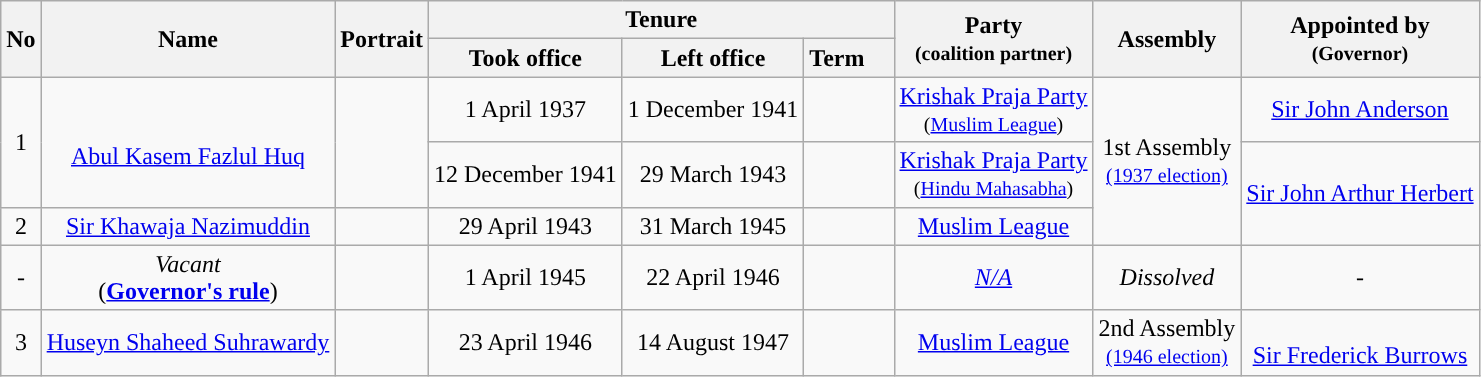<table class="wikitable" style="text-align:center">
<tr>
<th rowspan="2">No</th>
<th rowspan="2">Name</th>
<th rowspan="2">Portrait</th>
<th colspan="3">Tenure</th>
<th rowspan="2">Party<br><small>(coalition partner)</small></th>
<th rowspan="2">Assembly</th>
<th rowspan="2">Appointed by<br><small>(Governor)</small></th>
</tr>
<tr>
<th>Took office</th>
<th>Left office</th>
<th>Term    </th>
</tr>
<tr>
<td rowspan="2" style="background-color: ">1</td>
<td rowspan="2"><a href='#'><br> Abul Kasem Fazlul Huq</a></td>
<td rowspan="2"></td>
<td>1 April 1937</td>
<td>1 December 1941</td>
<td></td>
<td><a href='#'>Krishak Praja Party</a><br><small>(<a href='#'>Muslim League</a>)</small></td>
<td rowspan="3">1st Assembly<br><small><a href='#'>(1937 election)</a></small></td>
<td><a href='#'>Sir John Anderson</a></td>
</tr>
<tr>
<td>12 December 1941</td>
<td>29 March 1943</td>
<td></td>
<td><a href='#'>Krishak Praja Party</a><br><small>(<a href='#'>Hindu Mahasabha</a>)</small></td>
<td rowspan="2"><a href='#'>Sir John Arthur Herbert</a></td>
</tr>
<tr>
<td style="background-color: ">2</td>
<td><a href='#'>Sir Khawaja Nazimuddin</a></td>
<td></td>
<td>29 April 1943</td>
<td>31 March 1945</td>
<td></td>
<td><a href='#'>Muslim League</a></td>
</tr>
<tr>
<td style="background-color: ">-</td>
<td><em>Vacant</em><br>(<strong><a href='#'>Governor's rule</a></strong>)</td>
<td></td>
<td>1 April 1945</td>
<td>22 April 1946</td>
<td></td>
<td><em><a href='#'>N/A</a></em></td>
<td><em>Dissolved</em></td>
<td>-</td>
</tr>
<tr>
<td style="background-color: ">3</td>
<td><a href='#'>Huseyn Shaheed Suhrawardy</a></td>
<td></td>
<td>23 April 1946</td>
<td>14 August 1947</td>
<td></td>
<td><a href='#'>Muslim League</a></td>
<td>2nd Assembly<br><small><a href='#'>(1946 election)</a></small></td>
<td><br><a href='#'>Sir Frederick Burrows</a></td>
</tr>
</table>
